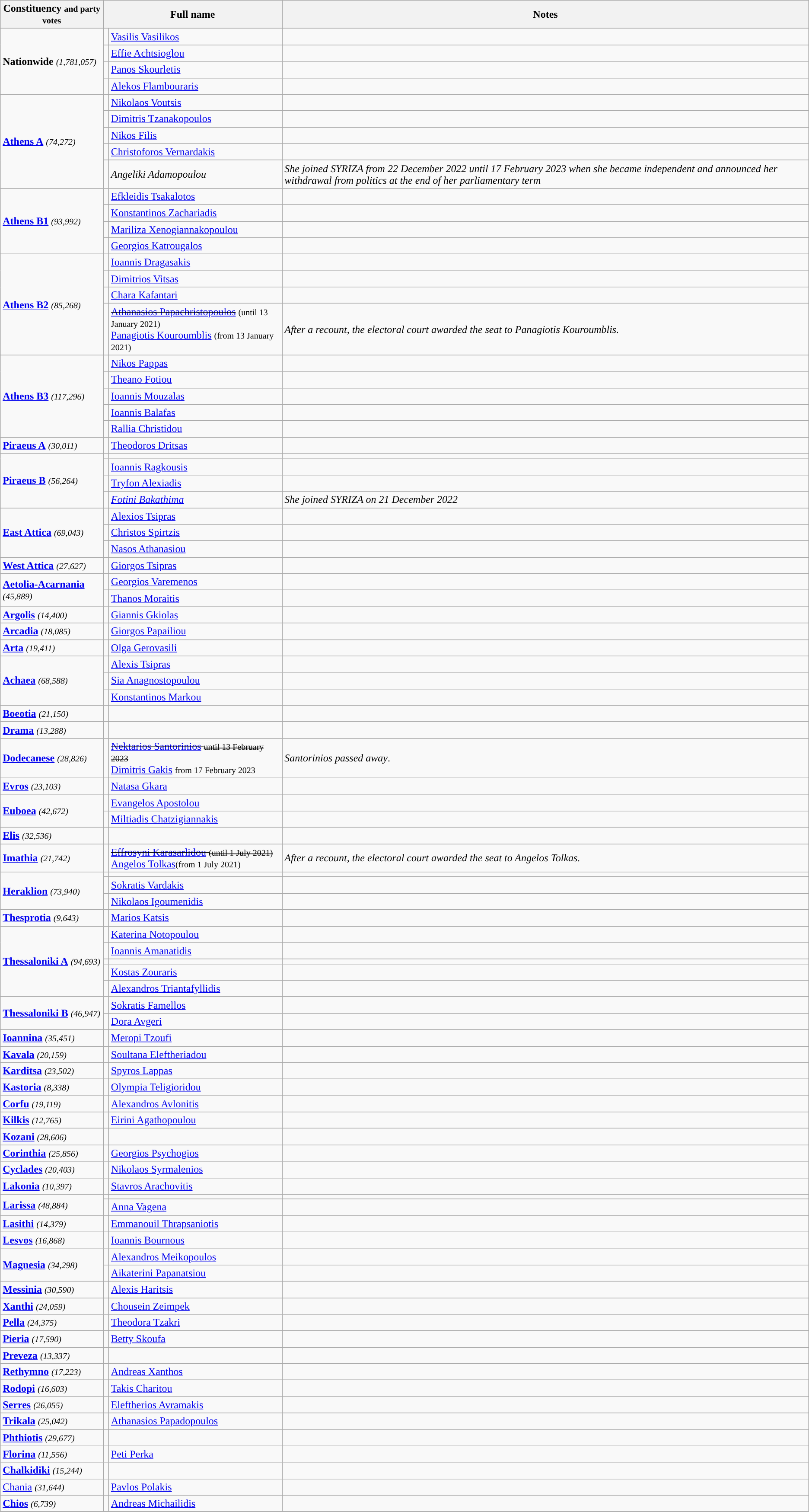<table class="wikitable">
<tr>
<th>Constituency <small>and party votes</small></th>
<th colspan="2">Full name</th>
<th>Notes</th>
</tr>
<tr>
<td rowspan="4"><strong>Nationwide</strong> <small><em>(1,781,057)</em></small></td>
<td></td>
<td><a href='#'>Vasilis Vasilikos</a></td>
<td></td>
</tr>
<tr>
<td></td>
<td><a href='#'>Effie Achtsioglou</a></td>
<td></td>
</tr>
<tr>
<td></td>
<td><a href='#'>Panos Skourletis</a></td>
<td></td>
</tr>
<tr>
<td></td>
<td><a href='#'>Alekos Flambouraris</a></td>
<td></td>
</tr>
<tr>
<td rowspan="5"><strong><a href='#'>Athens A</a></strong>  <small><em>(74,272)</em></small></td>
<td></td>
<td><a href='#'>Nikolaos Voutsis</a></td>
<td></td>
</tr>
<tr>
<td></td>
<td><a href='#'>Dimitris Tzanakopoulos</a></td>
<td></td>
</tr>
<tr>
<td></td>
<td><a href='#'>Nikos Filis</a></td>
<td></td>
</tr>
<tr>
<td></td>
<td><a href='#'>Christoforos Vernardakis</a></td>
<td></td>
</tr>
<tr>
<td></td>
<td><em>Angeliki Adamopoulou</em></td>
<td><em>She joined SYRIZA from 22 December 2022 until 17 February 2023 when she became independent and announced her withdrawal from politics at the end of her parliamentary term</em> </td>
</tr>
<tr>
<td rowspan="4"><strong><a href='#'>Athens B1</a></strong>  <small><em>(93,992)</em></small></td>
<td></td>
<td><a href='#'>Efkleidis Tsakalotos</a></td>
<td></td>
</tr>
<tr>
<td></td>
<td><a href='#'>Konstantinos Zachariadis</a></td>
<td></td>
</tr>
<tr>
<td></td>
<td><a href='#'>Mariliza Xenogiannakopoulou</a></td>
<td></td>
</tr>
<tr>
<td></td>
<td><a href='#'>Georgios Katrougalos</a></td>
<td></td>
</tr>
<tr>
<td rowspan="4"><strong><a href='#'>Athens B2</a></strong> <small><em>(85,268)</em></small></td>
<td></td>
<td><a href='#'>Ioannis Dragasakis</a></td>
<td></td>
</tr>
<tr>
<td></td>
<td><a href='#'>Dimitrios Vitsas</a></td>
<td></td>
</tr>
<tr>
<td></td>
<td><a href='#'>Chara Kafantari</a></td>
<td></td>
</tr>
<tr>
<td></td>
<td><s><a href='#'>Athanasios Papachristopoulos</a></s> <small>(until 13 January 2021)</small> <br> <a href='#'>Panagiotis Kouroumblis</a> <small>(from 13 January 2021)</small></td>
<td><em>After a recount, the electoral court awarded the seat to Panagiotis Kouroumblis.</em> </td>
</tr>
<tr>
<td rowspan="5"><strong><a href='#'>Athens B3</a></strong>  <small><em>(117,296)</em></small></td>
<td></td>
<td><a href='#'>Nikos Pappas</a></td>
<td></td>
</tr>
<tr>
<td></td>
<td><a href='#'>Theano Fotiou</a></td>
<td></td>
</tr>
<tr>
<td></td>
<td><a href='#'>Ioannis Mouzalas</a></td>
<td></td>
</tr>
<tr>
<td></td>
<td><a href='#'>Ioannis Balafas</a></td>
<td></td>
</tr>
<tr>
<td></td>
<td><a href='#'>Rallia Christidou</a></td>
<td></td>
</tr>
<tr>
<td><strong><a href='#'>Piraeus A</a></strong>  <small><em>(30,011)</em></small></td>
<td></td>
<td><a href='#'>Theodoros Dritsas</a></td>
<td></td>
</tr>
<tr>
<td rowspan="4"><strong><a href='#'>Piraeus B</a></strong> <small><em>(56,264)</em></small></td>
<td></td>
<td></td>
<td></td>
</tr>
<tr>
<td></td>
<td><a href='#'>Ioannis Ragkousis</a></td>
<td></td>
</tr>
<tr>
<td></td>
<td><a href='#'>Tryfon Alexiadis</a></td>
<td></td>
</tr>
<tr>
<td></td>
<td><em><a href='#'>Fotini Bakathima</a></em></td>
<td><em>She joined SYRIZA on 21 December 2022</em></td>
</tr>
<tr>
<td rowspan="3"><strong><a href='#'>East Attica</a></strong> <small><em>(69,043)</em></small></td>
<td></td>
<td><a href='#'>Alexios Tsipras</a></td>
<td></td>
</tr>
<tr>
<td></td>
<td><a href='#'>Christos Spirtzis</a></td>
<td></td>
</tr>
<tr>
<td></td>
<td><a href='#'>Nasos Athanasiou</a></td>
<td></td>
</tr>
<tr>
<td><strong><a href='#'>West Attica</a></strong> <small><em>(27,627)</em></small></td>
<td></td>
<td><a href='#'>Giorgos Tsipras</a></td>
<td></td>
</tr>
<tr>
<td rowspan="2"><a href='#'><strong>Aetolia-Acarnania</strong></a> <small><em>(45,889)</em></small></td>
<td></td>
<td><a href='#'>Georgios Varemenos</a></td>
<td></td>
</tr>
<tr>
<td></td>
<td><a href='#'>Thanos  Moraitis</a></td>
<td></td>
</tr>
<tr>
<td><a href='#'><strong>Argolis</strong></a> <small><em>(14,400)</em></small></td>
<td></td>
<td><a href='#'>Giannis Gkiolas</a></td>
<td></td>
</tr>
<tr>
<td><strong><a href='#'>Arcadia</a></strong> <small><em>(18,085)</em></small></td>
<td></td>
<td><a href='#'>Giorgos Papailiou</a></td>
<td></td>
</tr>
<tr>
<td><a href='#'><strong>Arta</strong></a> <small><em>(19,411)</em></small></td>
<td></td>
<td><a href='#'>Olga Gerovasili</a></td>
<td></td>
</tr>
<tr>
<td rowspan="3"><a href='#'><strong>Achaea</strong></a> <small><em>(68,588)</em></small></td>
<td></td>
<td><a href='#'>Alexis Tsipras</a></td>
<td></td>
</tr>
<tr>
<td></td>
<td><a href='#'>Sia Anagnostopoulou</a></td>
<td></td>
</tr>
<tr>
<td></td>
<td><a href='#'>Konstantinos Markou</a></td>
<td></td>
</tr>
<tr>
<td><a href='#'><strong>Boeotia</strong></a> <small><em>(21,150)</em></small></td>
<td></td>
<td></td>
<td></td>
</tr>
<tr>
<td><a href='#'><strong>Drama</strong></a> <small><em>(13,288)</em></small></td>
<td></td>
<td></td>
<td></td>
</tr>
<tr>
<td><strong><a href='#'>Dodecanese</a></strong> <small><em>(28,826)</em></small></td>
<td></td>
<td><s><a href='#'>Nektarios Santorinios</a> <small>until 13 February 2023</small></s> <br> <a href='#'>Dimitris Gakis</a> <small>from 17 February 2023</small></td>
<td><em>Santorinios passed away</em>.  </td>
</tr>
<tr>
<td><strong><a href='#'>Evros</a></strong> <small><em>(23,103)</em></small></td>
<td></td>
<td><a href='#'>Natasa Gkara</a></td>
<td></td>
</tr>
<tr>
<td rowspan="2"><a href='#'><strong>Euboea</strong></a> <small><em>(42,672)</em></small></td>
<td></td>
<td><a href='#'>Evangelos Apostolou</a></td>
<td></td>
</tr>
<tr>
<td></td>
<td><a href='#'>Miltiadis Chatzigiannakis</a></td>
<td></td>
</tr>
<tr>
<td><a href='#'><strong>Elis</strong></a> <small><em>(32,536)</em></small></td>
<td></td>
<td></td>
<td></td>
</tr>
<tr>
<td><strong><a href='#'>Imathia</a></strong> <small><em>(21,742)</em></small></td>
<td></td>
<td><s><a href='#'>Effrosyni Karasarlidou</a> <small>(until 1 July 2021)</small></s> <br> <a href='#'>Angelos Tolkas</a><small>(from 1 July 2021) </small></td>
<td><em>After a recount, the electoral court awarded the seat to Angelos Tolkas.</em></td>
</tr>
<tr>
<td rowspan="3"><a href='#'><strong>Heraklion</strong></a> <small><em>(73,940)</em></small></td>
<td></td>
<td></td>
<td></td>
</tr>
<tr>
<td></td>
<td><a href='#'>Sokratis Vardakis</a></td>
<td></td>
</tr>
<tr>
<td></td>
<td><a href='#'>Nikolaos Igoumenidis</a></td>
<td></td>
</tr>
<tr>
<td><strong><a href='#'>Thesprotia</a></strong> <small><em>(9,643)</em></small></td>
<td></td>
<td><a href='#'>Marios Katsis</a></td>
<td></td>
</tr>
<tr>
<td rowspan="5"><strong><a href='#'>Thessaloniki A</a></strong> <small><em>(94,693)</em></small></td>
<td></td>
<td><a href='#'>Katerina Notopoulou</a></td>
<td></td>
</tr>
<tr>
<td></td>
<td><a href='#'>Ioannis Amanatidis</a></td>
<td></td>
</tr>
<tr>
<td></td>
<td></td>
<td></td>
</tr>
<tr>
<td></td>
<td><a href='#'>Kostas Zouraris</a></td>
<td></td>
</tr>
<tr>
<td></td>
<td><a href='#'>Alexandros Triantafyllidis</a></td>
<td></td>
</tr>
<tr>
<td rowspan="2"><strong><a href='#'>Thessaloniki B</a></strong> <small><em>(46,947)</em></small></td>
<td></td>
<td><a href='#'>Sokratis Famellos</a></td>
<td></td>
</tr>
<tr>
<td></td>
<td><a href='#'>Dora Avgeri</a></td>
<td></td>
</tr>
<tr>
<td><strong><a href='#'>Ioannina</a></strong> <small><em>(35,451)</em></small></td>
<td></td>
<td><a href='#'>Meropi Tzoufi</a></td>
<td></td>
</tr>
<tr>
<td><strong><a href='#'>Kavala</a></strong>  <small><em>(20,159)</em></small></td>
<td></td>
<td><a href='#'>Soultana Eleftheriadou</a></td>
<td></td>
</tr>
<tr>
<td><strong><a href='#'>Karditsa</a></strong>  <small><em>(23,502)</em></small></td>
<td></td>
<td><a href='#'>Spyros Lappas</a></td>
<td></td>
</tr>
<tr>
<td><strong><a href='#'>Kastoria</a></strong> <small><em>(8,338)</em></small></td>
<td></td>
<td><a href='#'>Olympia Teligioridou</a></td>
<td></td>
</tr>
<tr>
<td><strong><a href='#'>Corfu</a></strong>  <small><em>(19,119)</em></small></td>
<td width="1"></td>
<td><a href='#'>Alexandros Avlonitis</a></td>
<td></td>
</tr>
<tr>
<td><a href='#'><strong>Kilkis</strong></a> <small><em>(12,765)</em></small></td>
<td width="1"></td>
<td><a href='#'>Eirini Agathopoulou</a></td>
<td></td>
</tr>
<tr>
<td><a href='#'><strong>Kozani</strong></a> <small><em>(28,606)</em></small></td>
<td width="1"></td>
<td></td>
<td></td>
</tr>
<tr>
<td><strong><a href='#'>Corinthia</a></strong>  <small><em>(25,856)</em></small></td>
<td width="1"></td>
<td><a href='#'>Georgios Psychogios</a></td>
<td></td>
</tr>
<tr>
<td><strong><a href='#'>Cyclades</a></strong>  <small><em>(20,403)</em></small></td>
<td width="1"></td>
<td><a href='#'>Nikolaos Syrmalenios</a></td>
<td></td>
</tr>
<tr>
<td><strong><a href='#'>Lakonia</a></strong>  <small><em>(10,397)</em></small></td>
<td width="1"></td>
<td><a href='#'>Stavros Arachovitis</a></td>
<td></td>
</tr>
<tr>
<td rowspan="2"><strong><a href='#'>Larissa</a></strong> <small><em>(48,884)</em></small></td>
<td width="1"></td>
<td></td>
<td></td>
</tr>
<tr>
<td width="1"></td>
<td><a href='#'>Anna Vagena</a></td>
<td></td>
</tr>
<tr>
<td><strong><a href='#'>Lasithi</a></strong>  <small><em>(14,379)</em></small></td>
<td width="1"></td>
<td><a href='#'>Emmanouil Thrapsaniotis</a></td>
<td></td>
</tr>
<tr>
<td><strong><a href='#'>Lesvos</a></strong>  <small><em>(16,868)</em></small></td>
<td width="1"></td>
<td><a href='#'>Ioannis Bournous</a></td>
<td></td>
</tr>
<tr>
<td rowspan="2"><strong><a href='#'>Magnesia</a></strong>  <small><em>(34,298)</em></small></td>
<td width="1"></td>
<td><a href='#'>Alexandros Meikopoulos</a></td>
<td></td>
</tr>
<tr>
<td width="1"></td>
<td><a href='#'>Aikaterini Papanatsiou</a></td>
<td></td>
</tr>
<tr>
<td><strong><a href='#'>Messinia</a></strong> <small><em>(30,590)</em></small></td>
<td width="1"></td>
<td><a href='#'>Alexis Haritsis</a></td>
<td></td>
</tr>
<tr>
<td><a href='#'><strong>Xanthi</strong></a> <small><em>(24,059)</em></small></td>
<td></td>
<td><a href='#'>Chousein Zeimpek</a></td>
<td></td>
</tr>
<tr>
<td><strong><a href='#'>Pella</a></strong> <small><em>(24,375)</em></small></td>
<td width="1"></td>
<td><a href='#'>Theodora Tzakri</a></td>
<td></td>
</tr>
<tr>
<td><strong><a href='#'>Pieria</a></strong>  <small><em>(17,590)</em></small></td>
<td width="1"></td>
<td><a href='#'>Betty Skoufa</a></td>
<td></td>
</tr>
<tr>
<td><strong><a href='#'>Preveza</a></strong> <small><em>(13,337)</em></small></td>
<td width="1"></td>
<td></td>
<td></td>
</tr>
<tr>
<td><strong><a href='#'>Rethymno</a></strong>  <small><em>(17,223)</em></small></td>
<td width="1"></td>
<td><a href='#'>Andreas Xanthos</a></td>
<td></td>
</tr>
<tr>
<td><a href='#'><strong>Rodopi</strong></a> <small><em>(16,603)</em></small></td>
<td width="1"></td>
<td><a href='#'>Takis Charitou</a></td>
<td></td>
</tr>
<tr>
<td><strong><a href='#'>Serres</a></strong>  <small><em>(26,055)</em></small></td>
<td width="1"></td>
<td><a href='#'>Eleftherios Avramakis</a></td>
<td></td>
</tr>
<tr>
<td><strong><a href='#'>Trikala</a></strong> <small><em>(25,042)</em></small></td>
<td width="1"></td>
<td><a href='#'>Athanasios Papadopoulos</a></td>
<td></td>
</tr>
<tr>
<td><strong><a href='#'>Phthiotis</a></strong> <small><em>(29,677)</em></small></td>
<td width="1"></td>
<td></td>
<td></td>
</tr>
<tr>
<td><strong><a href='#'>Florina</a></strong> <small><em>(11,556)</em></small></td>
<td width="1"></td>
<td><a href='#'>Peti Perka</a></td>
<td></td>
</tr>
<tr>
<td><strong><a href='#'>Chalkidiki</a></strong> <small><em>(15,244)</em></small></td>
<td width="1"></td>
<td></td>
<td></td>
</tr>
<tr>
<td><a href='#'>Chania</a> <small><em>(31,644)</em></small></td>
<td width="1"></td>
<td><a href='#'>Pavlos Polakis</a></td>
<td></td>
</tr>
<tr>
<td><strong><a href='#'>Chios</a></strong>  <small><em>(6,739)</em></small></td>
<td width="1"></td>
<td><a href='#'>Andreas Michailidis</a></td>
<td></td>
</tr>
<tr>
</tr>
</table>
